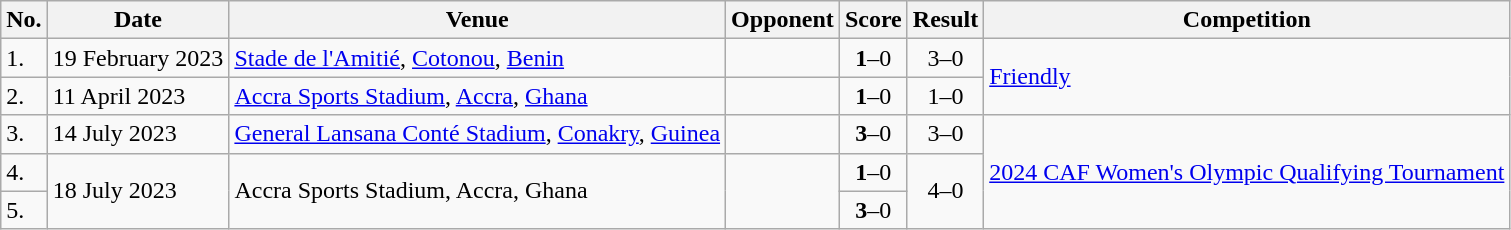<table class="wikitable">
<tr>
<th>No.</th>
<th>Date</th>
<th>Venue</th>
<th>Opponent</th>
<th>Score</th>
<th>Result</th>
<th>Competition</th>
</tr>
<tr>
<td>1.</td>
<td>19 February 2023</td>
<td><a href='#'>Stade de l'Amitié</a>, <a href='#'>Cotonou</a>, <a href='#'>Benin</a></td>
<td></td>
<td align=center><strong>1</strong>–0</td>
<td align=center>3–0</td>
<td rowspan=2><a href='#'>Friendly</a></td>
</tr>
<tr>
<td>2.</td>
<td>11 April 2023</td>
<td><a href='#'>Accra Sports Stadium</a>, <a href='#'>Accra</a>, <a href='#'>Ghana</a></td>
<td></td>
<td align=center><strong>1</strong>–0</td>
<td align=center>1–0</td>
</tr>
<tr>
<td>3.</td>
<td>14 July 2023</td>
<td><a href='#'>General Lansana Conté Stadium</a>, <a href='#'>Conakry</a>, <a href='#'>Guinea</a></td>
<td></td>
<td align=center><strong>3</strong>–0</td>
<td align=center>3–0</td>
<td rowspan=3><a href='#'>2024 CAF Women's Olympic Qualifying Tournament</a></td>
</tr>
<tr>
<td>4.</td>
<td rowspan=2>18 July 2023</td>
<td rowspan=2>Accra Sports Stadium, Accra, Ghana</td>
<td rowspan=2></td>
<td align=center><strong>1</strong>–0</td>
<td rowspan=2 align=center>4–0</td>
</tr>
<tr>
<td>5.</td>
<td align=center><strong>3</strong>–0</td>
</tr>
</table>
